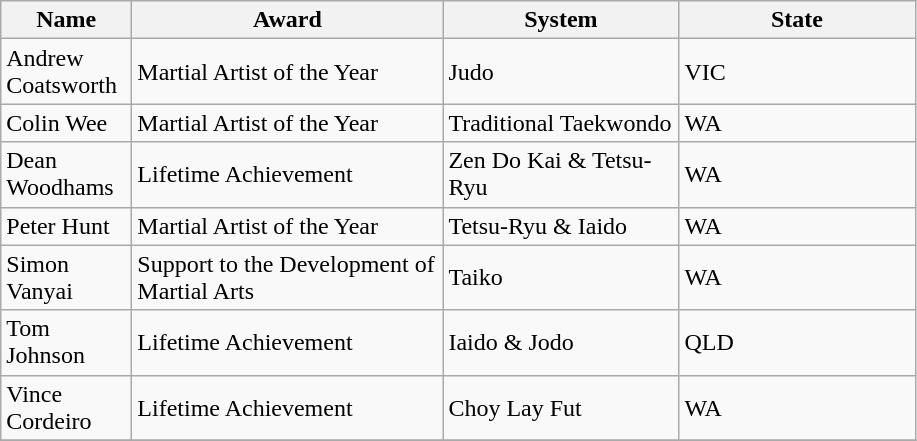<table class="wikitable sortable collapsible">
<tr>
<th width="80" sortable>Name</th>
<th width="200">Award</th>
<th width="150">System</th>
<th width="150">State</th>
</tr>
<tr>
<td>Andrew Coatsworth</td>
<td>Martial Artist of the Year</td>
<td>Judo</td>
<td>VIC</td>
</tr>
<tr>
<td>Colin Wee</td>
<td>Martial Artist of the Year</td>
<td>Traditional Taekwondo</td>
<td>WA</td>
</tr>
<tr>
<td>Dean Woodhams</td>
<td>Lifetime Achievement</td>
<td>Zen Do Kai & Tetsu-Ryu</td>
<td>WA</td>
</tr>
<tr>
<td>Peter Hunt</td>
<td>Martial Artist of the Year</td>
<td>Tetsu-Ryu & Iaido</td>
<td>WA</td>
</tr>
<tr>
<td>Simon Vanyai</td>
<td>Support to the Development of Martial Arts</td>
<td>Taiko</td>
<td>WA</td>
</tr>
<tr>
<td>Tom Johnson</td>
<td>Lifetime Achievement</td>
<td>Iaido & Jodo</td>
<td>QLD</td>
</tr>
<tr>
<td>Vince Cordeiro</td>
<td>Lifetime Achievement</td>
<td>Choy Lay Fut</td>
<td>WA</td>
</tr>
<tr>
</tr>
</table>
